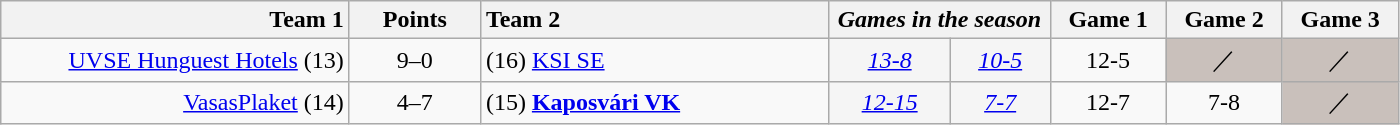<table class=wikitable style="text-align:center">
<tr>
<th style="width:225px; text-align:right;">Team 1</th>
<th style="width:80px;">Points</th>
<th style="width:225px; text-align:left;">Team 2</th>
<th colspan=2; style="width:140px;"><em>Games in the season</em></th>
<th style="width:70px;">Game 1</th>
<th style="width:70px;">Game 2</th>
<th style="width:70px;">Game 3</th>
</tr>
<tr>
<td style="text-align:right;"><a href='#'>UVSE Hunguest Hotels</a> (13) </td>
<td>9–0</td>
<td style="text-align:left;"> (16) <a href='#'>KSI SE</a></td>
<td bgcolor=#f5f5f5><em><a href='#'>13-8</a></em></td>
<td bgcolor=#f5f5f5><em><a href='#'>10-5</a></em></td>
<td>12-5</td>
<td bgcolor=#c9c0bb>／</td>
<td bgcolor=#c9c0bb>／</td>
</tr>
<tr>
<td style="text-align:right;"><a href='#'>VasasPlaket</a> (14) </td>
<td>4–7</td>
<td style="text-align:left;"> (15) <strong><a href='#'>Kaposvári VK</a></strong></td>
<td bgcolor=#f5f5f5><em><a href='#'>12-15</a> </em></td>
<td bgcolor=#f5f5f5><em><a href='#'>7-7</a></em></td>
<td>12-7</td>
<td>7-8</td>
<td bgcolor=#c9c0bb>／</td>
</tr>
</table>
